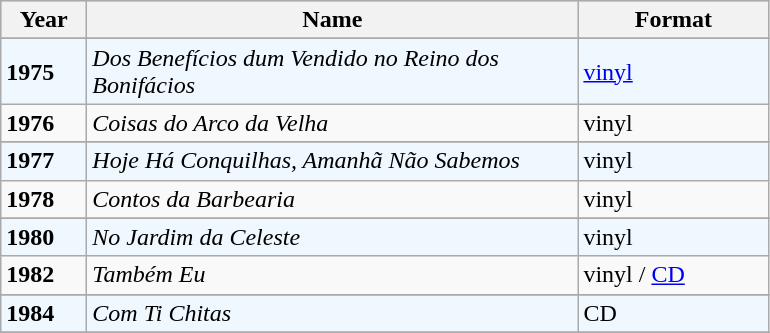<table class="wikitable"|width=100%>
<tr bgcolor="#CCCCCC">
<th align="left" valign="top" width="50">Year</th>
<th align="left" valign="top" width="320">Name</th>
<th align="left" valign="top" width="120">Format</th>
</tr>
<tr>
</tr>
<tr ---- bgcolor="#F0F8FF">
<td><strong>1975</strong></td>
<td><em>Dos Benefícios dum Vendido no Reino dos Bonifácios</em></td>
<td><a href='#'>vinyl</a></td>
</tr>
<tr>
<td><strong>1976</strong></td>
<td><em>Coisas do Arco da Velha</em></td>
<td>vinyl</td>
</tr>
<tr>
</tr>
<tr ---- bgcolor="#F0F8FF">
<td><strong>1977</strong></td>
<td><em>Hoje Há Conquilhas, Amanhã Não Sabemos</em></td>
<td>vinyl</td>
</tr>
<tr>
<td><strong>1978</strong></td>
<td><em>Contos da Barbearia</em></td>
<td>vinyl</td>
</tr>
<tr>
</tr>
<tr ---- bgcolor="#F0F8FF">
<td><strong>1980</strong></td>
<td><em>No Jardim da Celeste</em></td>
<td>vinyl</td>
</tr>
<tr>
<td><strong>1982</strong></td>
<td><em>Também Eu</em></td>
<td>vinyl / <a href='#'>CD</a></td>
</tr>
<tr>
</tr>
<tr ---- bgcolor="#F0F8FF">
<td><strong>1984</strong></td>
<td><em>Com Ti Chitas</em></td>
<td>CD</td>
</tr>
<tr>
</tr>
</table>
